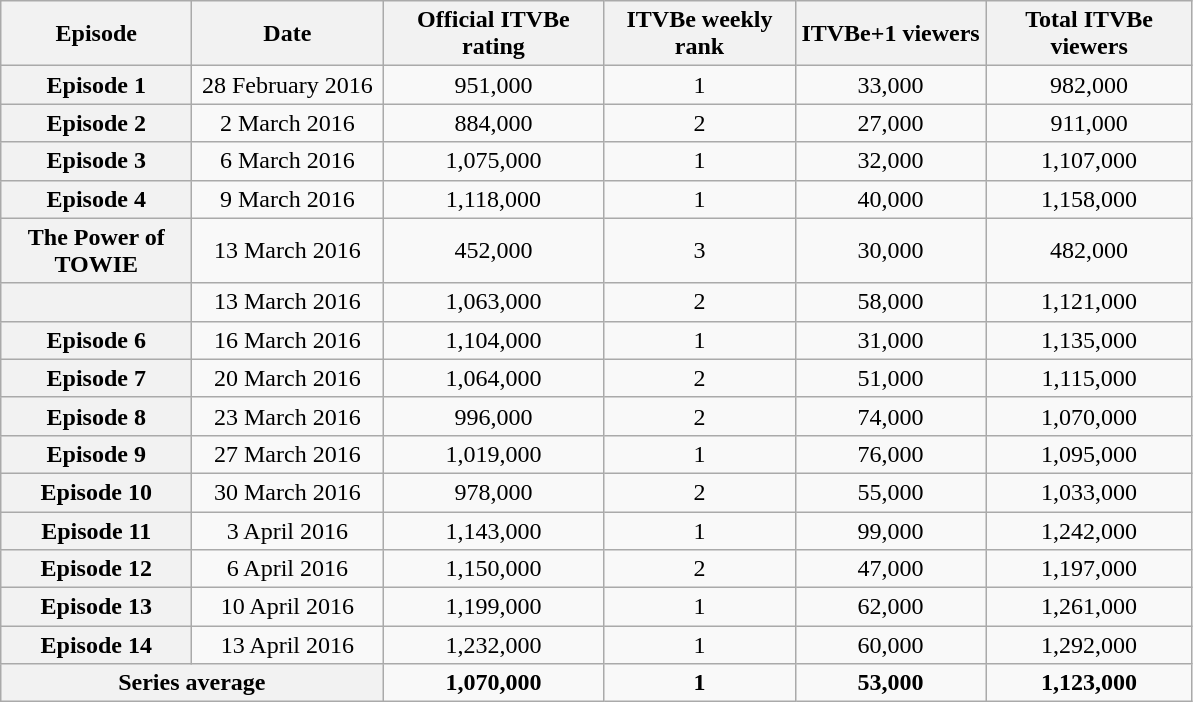<table class="wikitable sortable" style="text-align:center">
<tr>
<th scope="col" style="width:120px;">Episode</th>
<th scope="col" style="width:120px;">Date</th>
<th scope="col" style="width:140px;">Official ITVBe rating<br></th>
<th scope="col" style="width:120px;">ITVBe weekly rank</th>
<th scope="col" style="width:120px;">ITVBe+1 viewers </th>
<th scope="col" style="width:130px;">Total ITVBe viewers</th>
</tr>
<tr>
<th scope="row">Episode 1</th>
<td>28 February 2016</td>
<td>951,000</td>
<td>1</td>
<td>33,000</td>
<td>982,000</td>
</tr>
<tr>
<th scope="row">Episode 2</th>
<td>2 March 2016</td>
<td>884,000</td>
<td>2</td>
<td>27,000</td>
<td>911,000</td>
</tr>
<tr>
<th scope="row">Episode 3</th>
<td>6 March 2016</td>
<td>1,075,000</td>
<td>1</td>
<td>32,000</td>
<td>1,107,000</td>
</tr>
<tr>
<th scope="row">Episode 4</th>
<td>9 March 2016</td>
<td>1,118,000</td>
<td>1</td>
<td>40,000</td>
<td>1,158,000</td>
</tr>
<tr>
<th scope="row">The Power of TOWIE</th>
<td>13 March 2016</td>
<td>452,000</td>
<td>3</td>
<td>30,000</td>
<td>482,000</td>
</tr>
<tr>
<th scope="row"></th>
<td>13 March 2016</td>
<td>1,063,000</td>
<td>2</td>
<td>58,000</td>
<td>1,121,000</td>
</tr>
<tr>
<th scope="row">Episode 6</th>
<td>16 March 2016</td>
<td>1,104,000</td>
<td>1</td>
<td>31,000</td>
<td>1,135,000</td>
</tr>
<tr>
<th scope="row">Episode 7</th>
<td>20 March 2016</td>
<td>1,064,000</td>
<td>2</td>
<td>51,000</td>
<td>1,115,000</td>
</tr>
<tr>
<th scope="row">Episode 8</th>
<td>23 March 2016</td>
<td>996,000</td>
<td>2</td>
<td>74,000</td>
<td>1,070,000</td>
</tr>
<tr>
<th scope="row">Episode 9</th>
<td>27 March 2016</td>
<td>1,019,000</td>
<td>1</td>
<td>76,000</td>
<td>1,095,000</td>
</tr>
<tr>
<th scope="row">Episode 10</th>
<td>30 March 2016</td>
<td>978,000</td>
<td>2</td>
<td>55,000</td>
<td>1,033,000</td>
</tr>
<tr>
<th scope="row">Episode 11</th>
<td>3 April 2016</td>
<td>1,143,000</td>
<td>1</td>
<td>99,000</td>
<td>1,242,000</td>
</tr>
<tr>
<th scope="row">Episode 12</th>
<td>6 April 2016</td>
<td>1,150,000</td>
<td>2</td>
<td>47,000</td>
<td>1,197,000</td>
</tr>
<tr>
<th scope="row">Episode 13</th>
<td>10 April 2016</td>
<td>1,199,000</td>
<td>1</td>
<td>62,000</td>
<td>1,261,000</td>
</tr>
<tr>
<th scope="row">Episode 14</th>
<td>13 April 2016</td>
<td>1,232,000</td>
<td>1</td>
<td>60,000</td>
<td>1,292,000</td>
</tr>
<tr>
<th scope="row" colspan="2">Series average</th>
<td><strong>1,070,000</strong></td>
<td><strong>1</strong></td>
<td><strong>53,000</strong></td>
<td><strong>1,123,000</strong></td>
</tr>
</table>
